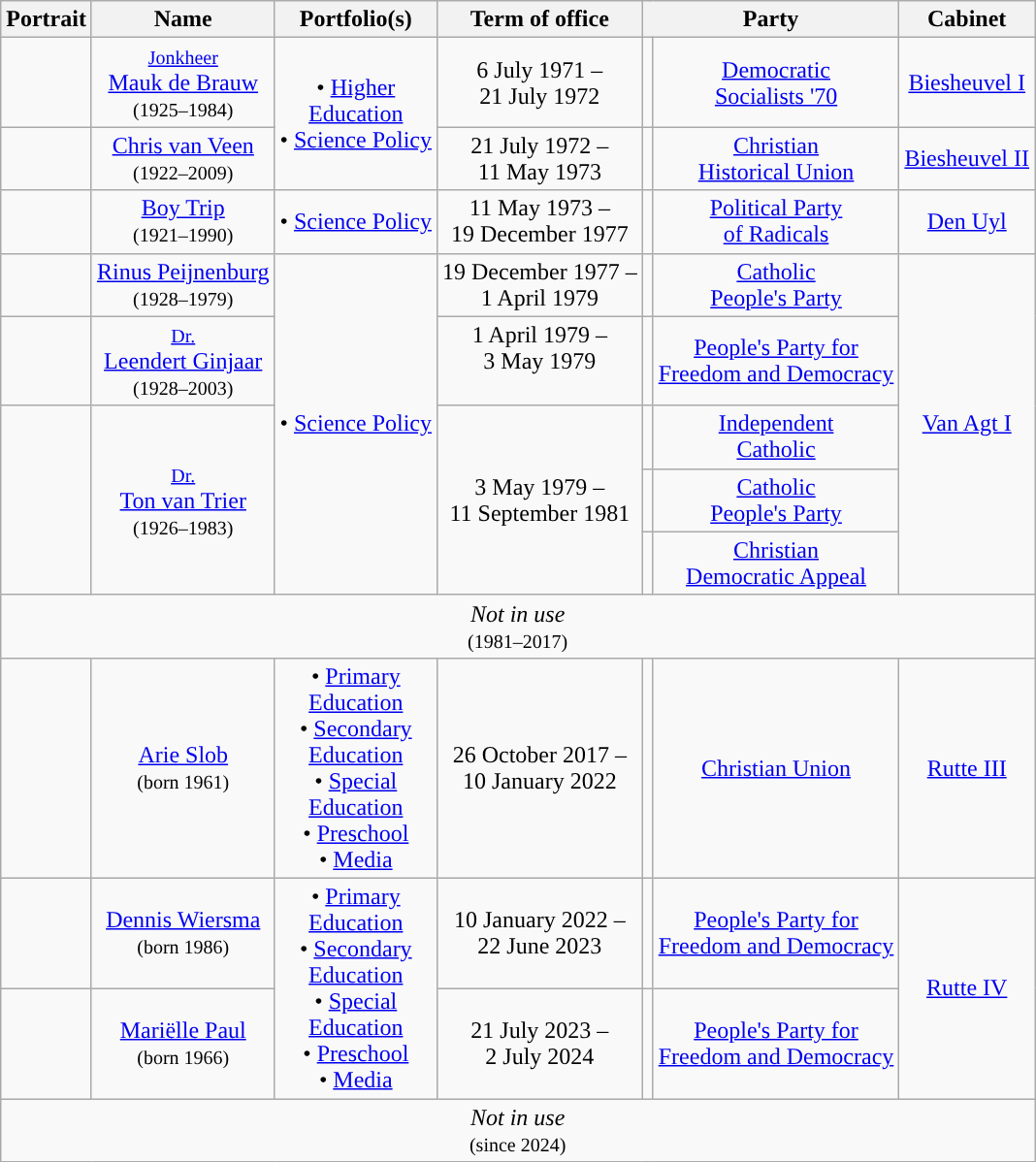<table class="wikitable" style="text-align:center">
<tr>
<th>Portrait</th>
<th>Name <br> </th>
<th>Portfolio(s)</th>
<th>Term of office</th>
<th colspan=2>Party</th>
<th>Cabinet</th>
</tr>
<tr>
<td></td>
<td><small><a href='#'>Jonkheer</a></small> <br> <a href='#'>Mauk de Brauw</a> <br> <small>(1925–1984)</small></td>
<td rowspan=3>• <a href='#'>Higher <br> Education</a> <br> • <a href='#'>Science Policy</a></td>
<td>6 July 1971 – <br> 21 July 1972 <br> </td>
<td style="background:"></td>
<td><a href='#'>Democratic <br> Socialists '70</a></td>
<td rowspan=2><a href='#'>Biesheuvel I</a> <br></td>
</tr>
<tr>
<td rowspan=2></td>
<td rowspan=2><a href='#'>Chris van Veen</a> <br> <small>(1922–2009)</small></td>
<td rowspan=2>21 July 1972 – <br> 11 May 1973 <br> </td>
<td rowspan=2 style="background:"></td>
<td rowspan=2><a href='#'>Christian <br> Historical Union</a></td>
</tr>
<tr>
<td><a href='#'>Biesheuvel II</a> <br></td>
</tr>
<tr>
<td></td>
<td><a href='#'>Boy Trip</a> <br> <small>(1921–1990)</small></td>
<td>• <a href='#'>Science Policy</a></td>
<td>11 May 1973 – <br> 19 December 1977</td>
<td style="background:"></td>
<td><a href='#'>Political Party <br> of Radicals</a></td>
<td><a href='#'>Den Uyl</a> <br></td>
</tr>
<tr>
<td></td>
<td><a href='#'>Rinus Peijnenburg</a> <br> <small>(1928–1979)</small></td>
<td rowspan=5>• <a href='#'>Science Policy</a></td>
<td>19 December 1977 – <br> 1 April 1979 <br> </td>
<td style="background:"></td>
<td><a href='#'>Catholic <br> People's Party</a></td>
<td rowspan=5><a href='#'>Van Agt I</a> <br></td>
</tr>
<tr>
<td></td>
<td><small><a href='#'>Dr.</a></small> <br> <a href='#'>Leendert Ginjaar</a> <br> <small>(1928–2003)</small></td>
<td>1 April 1979 – <br> 3 May 1979 <br>  <br> </td>
<td style="background:"></td>
<td><a href='#'>People's Party for <br> Freedom and Democracy</a></td>
</tr>
<tr>
<td rowspan=3></td>
<td rowspan=3><small><a href='#'>Dr.</a></small> <br> <a href='#'>Ton van Trier</a> <br> <small>(1926–1983)</small></td>
<td rowspan=3>3 May 1979 – <br> 11 September 1981</td>
<td style="background:"></td>
<td><a href='#'>Independent</a> <br> <a href='#'>Catholic</a></td>
</tr>
<tr>
<td style="background:"></td>
<td><a href='#'>Catholic <br> People's Party</a></td>
</tr>
<tr>
<td style="background:"></td>
<td><a href='#'>Christian <br> Democratic Appeal</a></td>
</tr>
<tr>
<td colspan=7><em>Not in use</em> <br> <small>(1981–2017)</small></td>
</tr>
<tr>
<td></td>
<td><a href='#'>Arie Slob</a> <br> <small>(born 1961)</small></td>
<td>• <a href='#'>Primary <br> Education</a> <br> • <a href='#'>Secondary <br> Education</a> <br> • <a href='#'>Special <br> Education</a> <br> • <a href='#'>Preschool</a><br> • <a href='#'>Media</a></td>
<td>26 October 2017 – <br> 10 January 2022</td>
<td style="background:"></td>
<td><a href='#'>Christian Union</a></td>
<td><a href='#'>Rutte III</a> <br></td>
</tr>
<tr>
<td></td>
<td><a href='#'>Dennis Wiersma</a> <br> <small>(born 1986)</small></td>
<td rowspan=2>• <a href='#'>Primary <br> Education</a> <br> • <a href='#'>Secondary <br> Education</a> <br> • <a href='#'>Special <br> Education</a> <br> • <a href='#'>Preschool</a><br> • <a href='#'>Media</a></td>
<td>10 January 2022 – <br> 22 June 2023</td>
<td style="background:"></td>
<td><a href='#'>People's Party for <br> Freedom and Democracy</a></td>
<td rowspan=2><a href='#'>Rutte IV</a> <br></td>
</tr>
<tr>
<td></td>
<td><a href='#'>Mariëlle Paul</a> <br> <small>(born 1966)</small></td>
<td>21 July 2023 – <br> 2 July 2024</td>
<td style="background:"></td>
<td><a href='#'>People's Party for <br> Freedom and Democracy</a></td>
</tr>
<tr>
<td colspan=7><em>Not in use</em> <br> <small>(since 2024)</small></td>
</tr>
</table>
